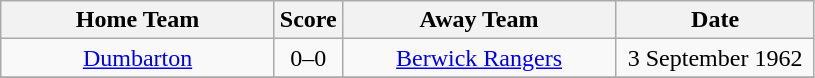<table class="wikitable" style="text-align:center;">
<tr>
<th width=175>Home Team</th>
<th width=20>Score</th>
<th width=175>Away Team</th>
<th width= 125>Date</th>
</tr>
<tr>
<td><a href='#'>Dumbarton</a></td>
<td>0–0</td>
<td><a href='#'>Berwick Rangers</a></td>
<td>3 September 1962</td>
</tr>
<tr>
</tr>
</table>
